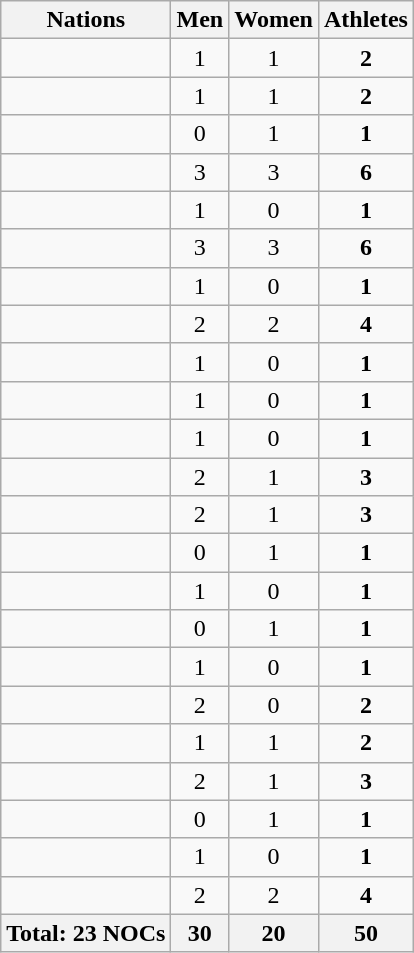<table class="wikitable sortable" style="text-align:center;">
<tr>
<th>Nations</th>
<th>Men</th>
<th>Women</th>
<th>Athletes</th>
</tr>
<tr>
<td align="left"></td>
<td>1</td>
<td>1</td>
<td><strong>2</strong></td>
</tr>
<tr>
<td align="left"></td>
<td>1</td>
<td>1</td>
<td><strong>2</strong></td>
</tr>
<tr>
<td align="left"></td>
<td>0</td>
<td>1</td>
<td><strong>1</strong></td>
</tr>
<tr>
<td align="left"></td>
<td>3</td>
<td>3</td>
<td><strong>6</strong></td>
</tr>
<tr>
<td align="left"></td>
<td>1</td>
<td>0</td>
<td><strong>1</strong></td>
</tr>
<tr>
<td align="left"></td>
<td>3</td>
<td>3</td>
<td><strong>6</strong></td>
</tr>
<tr>
<td align="left"></td>
<td>1</td>
<td>0</td>
<td><strong>1</strong></td>
</tr>
<tr>
<td align="left"></td>
<td>2</td>
<td>2</td>
<td><strong>4</strong></td>
</tr>
<tr>
<td align="left"></td>
<td>1</td>
<td>0</td>
<td><strong>1</strong></td>
</tr>
<tr>
<td align="left"></td>
<td>1</td>
<td>0</td>
<td><strong>1</strong></td>
</tr>
<tr>
<td align="left"></td>
<td>1</td>
<td>0</td>
<td><strong>1</strong></td>
</tr>
<tr>
<td align="left"></td>
<td>2</td>
<td>1</td>
<td><strong>3</strong></td>
</tr>
<tr>
<td align="left"></td>
<td>2</td>
<td>1</td>
<td><strong>3</strong></td>
</tr>
<tr>
<td align="left"></td>
<td>0</td>
<td>1</td>
<td><strong>1</strong></td>
</tr>
<tr>
<td align="left"></td>
<td>1</td>
<td>0</td>
<td><strong>1</strong></td>
</tr>
<tr>
<td align="left"></td>
<td>0</td>
<td>1</td>
<td><strong>1</strong></td>
</tr>
<tr>
<td align="left"></td>
<td>1</td>
<td>0</td>
<td><strong>1</strong></td>
</tr>
<tr>
<td align="left"></td>
<td>2</td>
<td>0</td>
<td><strong>2</strong></td>
</tr>
<tr>
<td align="left"></td>
<td>1</td>
<td>1</td>
<td><strong>2</strong></td>
</tr>
<tr>
<td align="left"></td>
<td>2</td>
<td>1</td>
<td><strong>3</strong></td>
</tr>
<tr>
<td align="left"></td>
<td>0</td>
<td>1</td>
<td><strong>1</strong></td>
</tr>
<tr>
<td align="left"></td>
<td>1</td>
<td>0</td>
<td><strong>1</strong></td>
</tr>
<tr>
<td align="left"></td>
<td>2</td>
<td>2</td>
<td><strong>4</strong></td>
</tr>
<tr>
<th>Total: 23 NOCs</th>
<th>30</th>
<th>20</th>
<th>50</th>
</tr>
</table>
